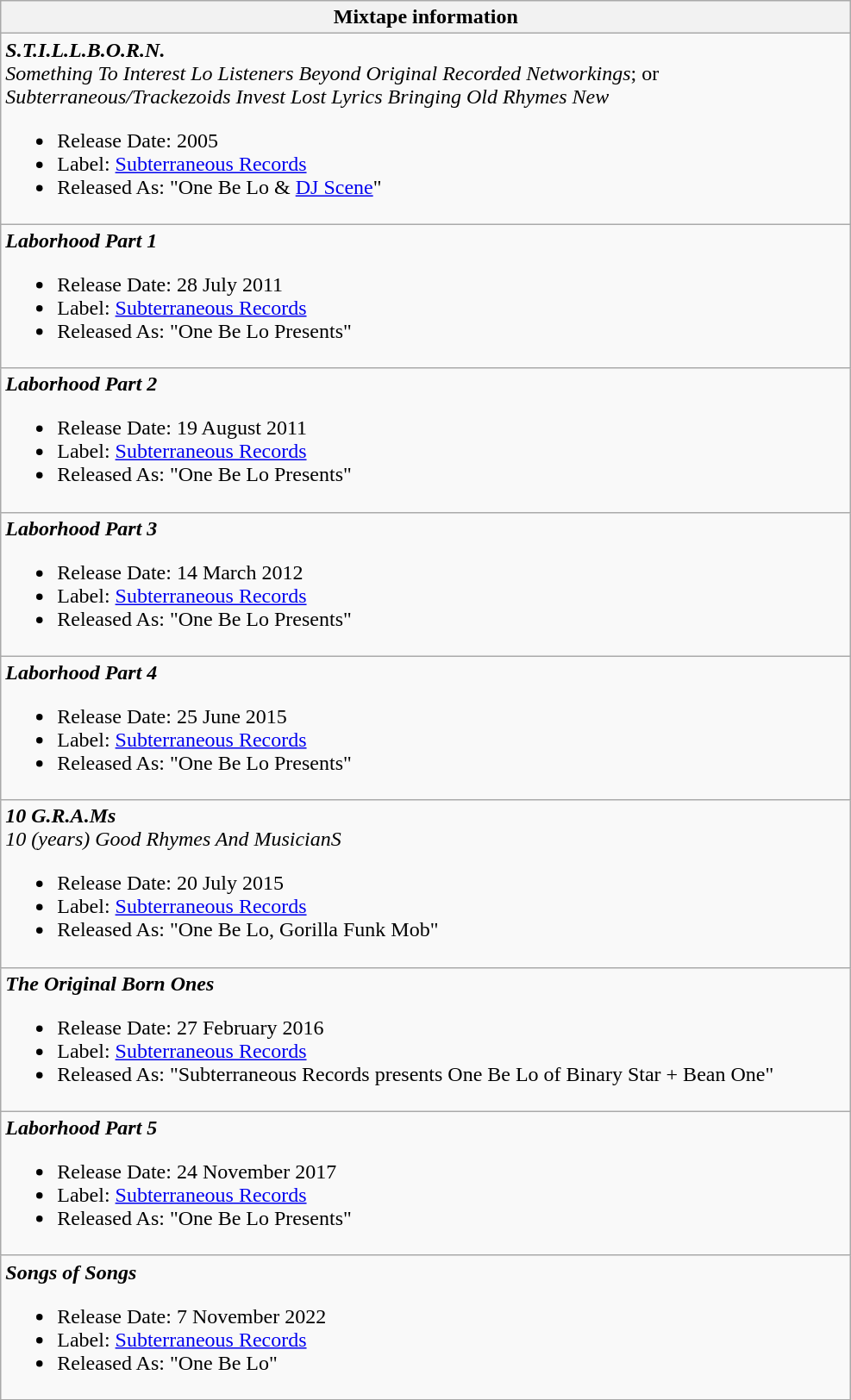<table class="wikitable">
<tr>
<th align="left" width="650">Mixtape information</th>
</tr>
<tr>
<td align="left"><strong><em>S.T.I.L.L.B.O.R.N.</em></strong><br><em>Something To Interest Lo Listeners Beyond Original Recorded Networkings</em>; or
<em>Subterraneous/Trackezoids Invest Lost Lyrics Bringing Old Rhymes New</em><ul><li>Release Date: 2005</li><li>Label: <a href='#'>Subterraneous Records</a></li><li>Released As: "One Be Lo & <a href='#'>DJ Scene</a>"</li></ul></td>
</tr>
<tr>
<td align="left"><strong><em>Laborhood Part 1</em></strong><br><ul><li>Release Date: 28 July 2011</li><li>Label: <a href='#'>Subterraneous Records</a></li><li>Released As: "One Be Lo Presents"</li></ul></td>
</tr>
<tr>
<td align="left"><strong><em>Laborhood Part 2</em></strong><br><ul><li>Release Date: 19 August 2011</li><li>Label: <a href='#'>Subterraneous Records</a></li><li>Released As: "One Be Lo Presents"</li></ul></td>
</tr>
<tr>
<td align="left"><strong><em>Laborhood Part 3</em></strong><br><ul><li>Release Date: 14 March 2012</li><li>Label: <a href='#'>Subterraneous Records</a></li><li>Released As: "One Be Lo Presents"</li></ul></td>
</tr>
<tr>
<td align="left"><strong><em>Laborhood Part 4</em></strong><br><ul><li>Release Date: 25 June 2015</li><li>Label: <a href='#'>Subterraneous Records</a></li><li>Released As: "One Be Lo Presents"</li></ul></td>
</tr>
<tr>
<td align="left"><strong><em>10 G.R.A.Ms</em></strong><br><em>10 (years) Good Rhymes And MusicianS</em><ul><li>Release Date: 20 July 2015</li><li>Label: <a href='#'>Subterraneous Records</a></li><li>Released As: "One Be Lo, Gorilla Funk Mob"</li></ul></td>
</tr>
<tr>
<td align="left"><strong><em>The Original Born Ones</em></strong><br><ul><li>Release Date: 27 February 2016</li><li>Label: <a href='#'>Subterraneous Records</a></li><li>Released As: "Subterraneous Records presents One Be Lo of Binary Star + Bean One"</li></ul></td>
</tr>
<tr>
<td align="left"><strong><em>Laborhood Part 5</em></strong><br><ul><li>Release Date: 24 November 2017</li><li>Label: <a href='#'>Subterraneous Records</a></li><li>Released As: "One Be Lo Presents"</li></ul></td>
</tr>
<tr>
<td align="left"><strong><em>Songs of Songs</em></strong><br><ul><li>Release Date: 7 November 2022</li><li>Label: <a href='#'>Subterraneous Records</a></li><li>Released As: "One Be Lo"</li></ul></td>
</tr>
</table>
